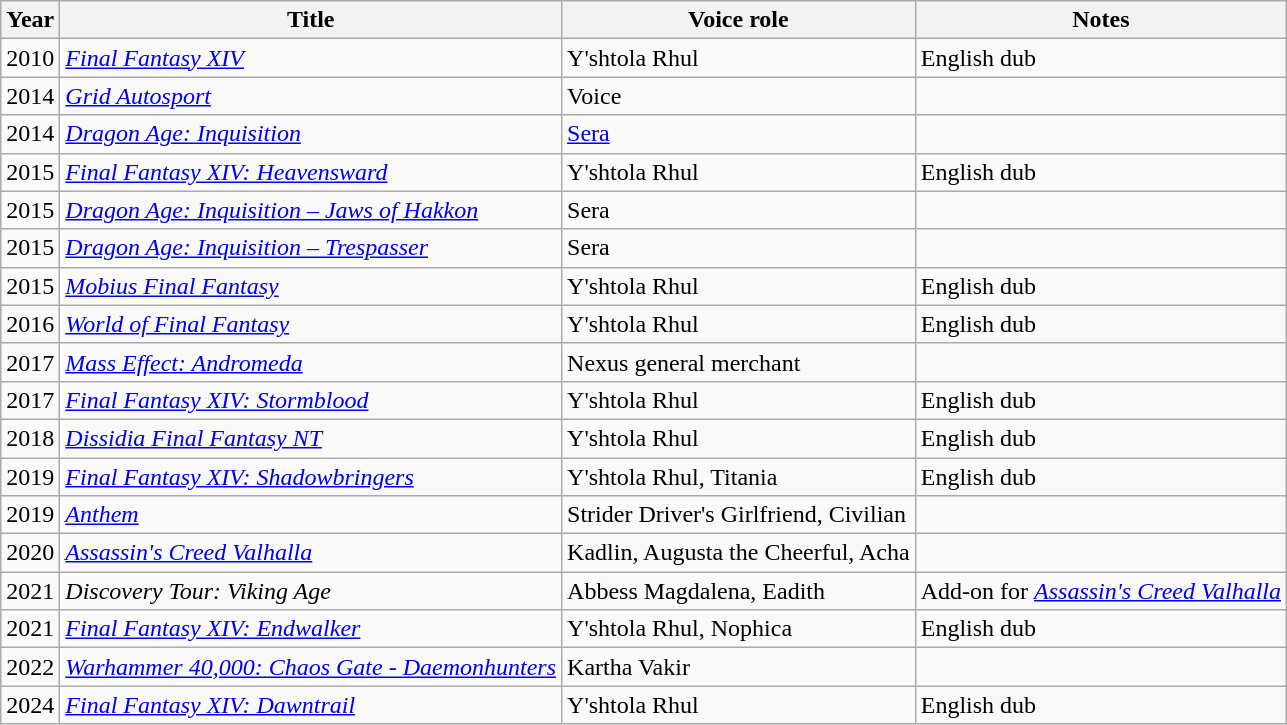<table class="wikitable sortable">
<tr>
<th>Year</th>
<th>Title</th>
<th>Voice role</th>
<th class="unsortable">Notes</th>
</tr>
<tr>
<td>2010</td>
<td><em><a href='#'>Final Fantasy XIV</a></em></td>
<td>Y'shtola Rhul</td>
<td>English dub</td>
</tr>
<tr>
<td>2014</td>
<td><em><a href='#'>Grid Autosport</a></em></td>
<td>Voice</td>
<td></td>
</tr>
<tr>
<td>2014</td>
<td><em><a href='#'>Dragon Age: Inquisition</a></em></td>
<td><a href='#'>Sera</a></td>
<td></td>
</tr>
<tr>
<td>2015</td>
<td><em><a href='#'>Final Fantasy XIV: Heavensward</a></em></td>
<td>Y'shtola Rhul</td>
<td>English dub</td>
</tr>
<tr>
<td>2015</td>
<td><em><a href='#'>Dragon Age: Inquisition – Jaws of Hakkon</a></em></td>
<td>Sera</td>
<td></td>
</tr>
<tr>
<td>2015</td>
<td><em><a href='#'>Dragon Age: Inquisition – Trespasser</a></em></td>
<td>Sera</td>
<td></td>
</tr>
<tr>
<td>2015</td>
<td><em><a href='#'>Mobius Final Fantasy</a></em></td>
<td>Y'shtola Rhul</td>
<td>English dub</td>
</tr>
<tr>
<td>2016</td>
<td><em><a href='#'>World of Final Fantasy</a></em></td>
<td>Y'shtola Rhul</td>
<td>English dub</td>
</tr>
<tr>
<td>2017</td>
<td><em><a href='#'>Mass Effect: Andromeda</a></em></td>
<td>Nexus general merchant</td>
<td></td>
</tr>
<tr>
<td>2017</td>
<td><em><a href='#'>Final Fantasy XIV: Stormblood</a></em></td>
<td>Y'shtola Rhul</td>
<td>English dub</td>
</tr>
<tr>
<td>2018</td>
<td><em><a href='#'>Dissidia Final Fantasy NT</a></em></td>
<td>Y'shtola Rhul</td>
<td>English dub</td>
</tr>
<tr>
<td>2019</td>
<td><em><a href='#'>Final Fantasy XIV: Shadowbringers</a></em></td>
<td>Y'shtola Rhul, Titania</td>
<td>English dub</td>
</tr>
<tr>
<td>2019</td>
<td><em><a href='#'>Anthem</a></em></td>
<td>Strider Driver's Girlfriend, Civilian</td>
<td></td>
</tr>
<tr>
<td>2020</td>
<td><em><a href='#'>Assassin's Creed Valhalla</a></em></td>
<td>Kadlin, Augusta the Cheerful, Acha</td>
<td></td>
</tr>
<tr>
<td>2021</td>
<td><em>Discovery Tour: Viking Age</em></td>
<td>Abbess Magdalena, Eadith</td>
<td>Add-on for <em><a href='#'>Assassin's Creed Valhalla</a></em></td>
</tr>
<tr>
<td>2021</td>
<td><em><a href='#'>Final Fantasy XIV: Endwalker</a></em></td>
<td>Y'shtola Rhul, Nophica</td>
<td>English dub</td>
</tr>
<tr>
<td>2022</td>
<td><em><a href='#'>Warhammer 40,000: Chaos Gate - Daemonhunters</a></em></td>
<td>Kartha Vakir</td>
<td></td>
</tr>
<tr>
<td>2024</td>
<td><em><a href='#'>Final Fantasy XIV: Dawntrail</a></td>
<td>Y'shtola  Rhul</td>
<td>English dub</td>
</tr>
</table>
